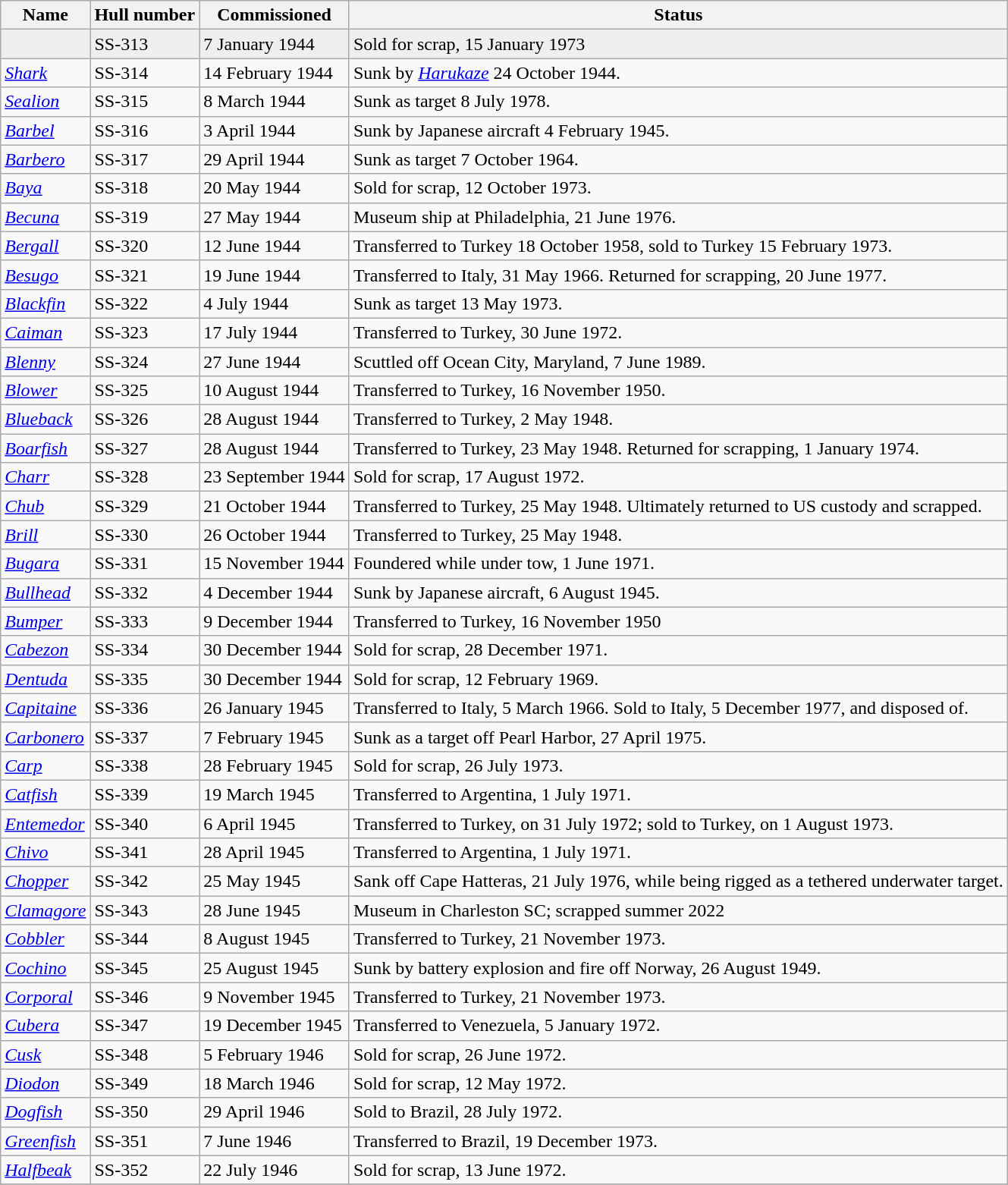<table class="wikitable">
<tr>
<th><strong>Name</strong></th>
<th>Hull number</th>
<th>Commissioned</th>
<th>Status</th>
</tr>
<tr bgcolor="#efefef">
<td></td>
<td>SS-313</td>
<td>7 January 1944</td>
<td>Sold for scrap, 15 January 1973</td>
</tr>
<tr>
<td><em><a href='#'>Shark</a></em></td>
<td>SS-314</td>
<td>14 February 1944</td>
<td>Sunk by <em><a href='#'>Harukaze</a></em> 24 October 1944.</td>
</tr>
<tr>
<td><em><a href='#'>Sealion</a></em></td>
<td>SS-315</td>
<td>8 March 1944</td>
<td>Sunk as target 8 July 1978.</td>
</tr>
<tr>
<td><em><a href='#'>Barbel</a></em></td>
<td>SS-316</td>
<td>3 April 1944</td>
<td>Sunk by Japanese aircraft 4 February 1945.</td>
</tr>
<tr>
<td><em><a href='#'>Barbero</a></em></td>
<td>SS-317</td>
<td>29 April 1944</td>
<td>Sunk as target 7 October 1964.</td>
</tr>
<tr>
<td><em><a href='#'>Baya</a></em></td>
<td>SS-318</td>
<td>20 May 1944</td>
<td>Sold for scrap, 12 October 1973.</td>
</tr>
<tr>
<td><em><a href='#'>Becuna</a></em></td>
<td>SS-319</td>
<td>27 May 1944</td>
<td>Museum ship at Philadelphia, 21 June 1976.</td>
</tr>
<tr>
<td><em><a href='#'>Bergall</a></em></td>
<td>SS-320</td>
<td>12 June 1944</td>
<td>Transferred to Turkey 18 October 1958, sold to Turkey 15 February 1973.</td>
</tr>
<tr>
<td><em><a href='#'>Besugo</a></em></td>
<td>SS-321</td>
<td>19 June 1944</td>
<td>Transferred to Italy, 31 May 1966. Returned for scrapping, 20 June 1977.</td>
</tr>
<tr>
<td><em><a href='#'>Blackfin</a></em></td>
<td>SS-322</td>
<td>4 July 1944</td>
<td>Sunk as target 13 May 1973.</td>
</tr>
<tr>
<td><em><a href='#'>Caiman</a></em></td>
<td>SS-323</td>
<td>17 July 1944</td>
<td>Transferred to Turkey, 30 June 1972.</td>
</tr>
<tr>
<td><em><a href='#'>Blenny</a></em></td>
<td>SS-324</td>
<td>27 June 1944</td>
<td>Scuttled off Ocean City, Maryland, 7 June 1989.</td>
</tr>
<tr>
<td><em><a href='#'>Blower</a></em></td>
<td>SS-325</td>
<td>10 August 1944</td>
<td>Transferred to Turkey, 16 November 1950.</td>
</tr>
<tr>
<td><em><a href='#'>Blueback</a></em></td>
<td>SS-326</td>
<td>28 August 1944</td>
<td>Transferred to Turkey, 2 May 1948.</td>
</tr>
<tr>
<td><em><a href='#'>Boarfish</a></em></td>
<td>SS-327</td>
<td>28 August 1944</td>
<td>Transferred to Turkey, 23 May 1948. Returned for scrapping, 1 January 1974.</td>
</tr>
<tr>
<td><em><a href='#'>Charr</a></em></td>
<td>SS-328</td>
<td>23 September 1944</td>
<td>Sold for scrap, 17 August 1972.</td>
</tr>
<tr>
<td><em><a href='#'>Chub</a></em></td>
<td>SS-329</td>
<td>21 October 1944</td>
<td>Transferred to Turkey, 25 May 1948. Ultimately returned to US custody and scrapped.</td>
</tr>
<tr>
<td><em><a href='#'>Brill</a></em></td>
<td>SS-330</td>
<td>26 October 1944</td>
<td>Transferred to Turkey, 25 May 1948.</td>
</tr>
<tr>
<td><em><a href='#'>Bugara</a></em></td>
<td>SS-331</td>
<td>15 November 1944</td>
<td>Foundered while under tow, 1 June 1971.</td>
</tr>
<tr>
<td><em><a href='#'>Bullhead</a></em></td>
<td>SS-332</td>
<td>4 December 1944</td>
<td>Sunk by Japanese aircraft, 6 August 1945.</td>
</tr>
<tr>
<td><em><a href='#'>Bumper</a></em></td>
<td>SS-333</td>
<td>9 December 1944</td>
<td>Transferred to Turkey, 16 November 1950</td>
</tr>
<tr>
<td><em><a href='#'>Cabezon</a></em></td>
<td>SS-334</td>
<td>30 December 1944</td>
<td>Sold for scrap, 28 December 1971.</td>
</tr>
<tr>
<td><em><a href='#'>Dentuda</a></em></td>
<td>SS-335</td>
<td>30 December 1944</td>
<td>Sold for scrap, 12 February 1969.</td>
</tr>
<tr>
<td><em><a href='#'>Capitaine</a></em></td>
<td>SS-336</td>
<td>26 January 1945</td>
<td>Transferred to Italy, 5 March 1966. Sold to Italy, 5 December 1977, and disposed of.</td>
</tr>
<tr>
<td><em><a href='#'>Carbonero</a></em></td>
<td>SS-337</td>
<td>7 February 1945</td>
<td>Sunk as a target off Pearl Harbor, 27 April 1975.</td>
</tr>
<tr>
<td><em><a href='#'>Carp</a></em></td>
<td>SS-338</td>
<td>28 February 1945</td>
<td>Sold for scrap, 26 July 1973.</td>
</tr>
<tr>
<td><em><a href='#'>Catfish</a></em></td>
<td>SS-339</td>
<td>19 March 1945</td>
<td>Transferred to Argentina, 1 July 1971.</td>
</tr>
<tr>
<td><em><a href='#'>Entemedor</a></em></td>
<td>SS-340</td>
<td>6 April 1945</td>
<td>Transferred to Turkey, on 31 July 1972; sold to Turkey, on 1 August 1973.</td>
</tr>
<tr>
<td><em><a href='#'>Chivo</a></em></td>
<td>SS-341</td>
<td>28 April 1945</td>
<td>Transferred to Argentina, 1 July 1971.</td>
</tr>
<tr>
<td><em><a href='#'>Chopper</a></em></td>
<td>SS-342</td>
<td>25 May 1945</td>
<td>Sank off Cape Hatteras, 21 July 1976, while being rigged as a tethered underwater target.</td>
</tr>
<tr>
<td><em><a href='#'>Clamagore</a></em></td>
<td>SS-343</td>
<td>28 June 1945</td>
<td>Museum in Charleston SC; scrapped summer 2022</td>
</tr>
<tr>
<td><em><a href='#'>Cobbler</a></em></td>
<td>SS-344</td>
<td>8 August 1945</td>
<td>Transferred to Turkey, 21 November 1973.</td>
</tr>
<tr>
<td><em><a href='#'>Cochino</a></em></td>
<td>SS-345</td>
<td>25 August 1945</td>
<td>Sunk by battery explosion and fire off Norway, 26 August 1949.</td>
</tr>
<tr>
<td><em><a href='#'>Corporal</a></em></td>
<td>SS-346</td>
<td>9 November 1945</td>
<td>Transferred to Turkey, 21 November 1973.</td>
</tr>
<tr>
<td><em><a href='#'>Cubera</a></em></td>
<td>SS-347</td>
<td>19 December 1945</td>
<td>Transferred to Venezuela, 5 January 1972.</td>
</tr>
<tr>
<td><em><a href='#'>Cusk</a></em></td>
<td>SS-348</td>
<td>5 February 1946</td>
<td>Sold for scrap, 26 June 1972.</td>
</tr>
<tr>
<td><em><a href='#'>Diodon</a></em></td>
<td>SS-349</td>
<td>18 March 1946</td>
<td>Sold for scrap, 12 May 1972.</td>
</tr>
<tr>
<td><em><a href='#'>Dogfish</a></em></td>
<td>SS-350</td>
<td>29 April 1946</td>
<td>Sold to Brazil, 28 July 1972.</td>
</tr>
<tr>
<td><em><a href='#'>Greenfish</a></em></td>
<td>SS-351</td>
<td>7 June 1946</td>
<td>Transferred to Brazil, 19 December 1973.</td>
</tr>
<tr>
<td><em><a href='#'>Halfbeak</a></em></td>
<td>SS-352</td>
<td>22 July 1946</td>
<td>Sold for scrap, 13 June 1972.</td>
</tr>
<tr>
</tr>
</table>
